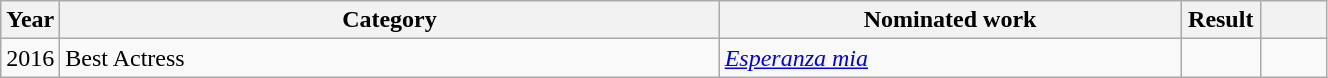<table class="wikitable plainrowheaders" style="width:70%;">
<tr>
<th scope="col" style="width:4%;">Year</th>
<th scope="col" style="width:50%;">Category</th>
<th scope="col" style="width:35%;">Nominated work</th>
<th scope="col" style="width:6%;">Result</th>
<th scope="col" style="width:6%;"></th>
</tr>
<tr>
<td align=center>2016</td>
<td>Best Actress</td>
<td><em><a href='#'>Esperanza mia</a></em></td>
<td></td>
<td align=center></td>
</tr>
</table>
